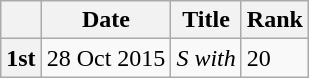<table class="wikitable">
<tr>
<th></th>
<th>Date</th>
<th>Title</th>
<th>Rank</th>
</tr>
<tr>
<th>1st</th>
<td>28 Oct 2015</td>
<td><em>S with</em></td>
<td>20</td>
</tr>
</table>
